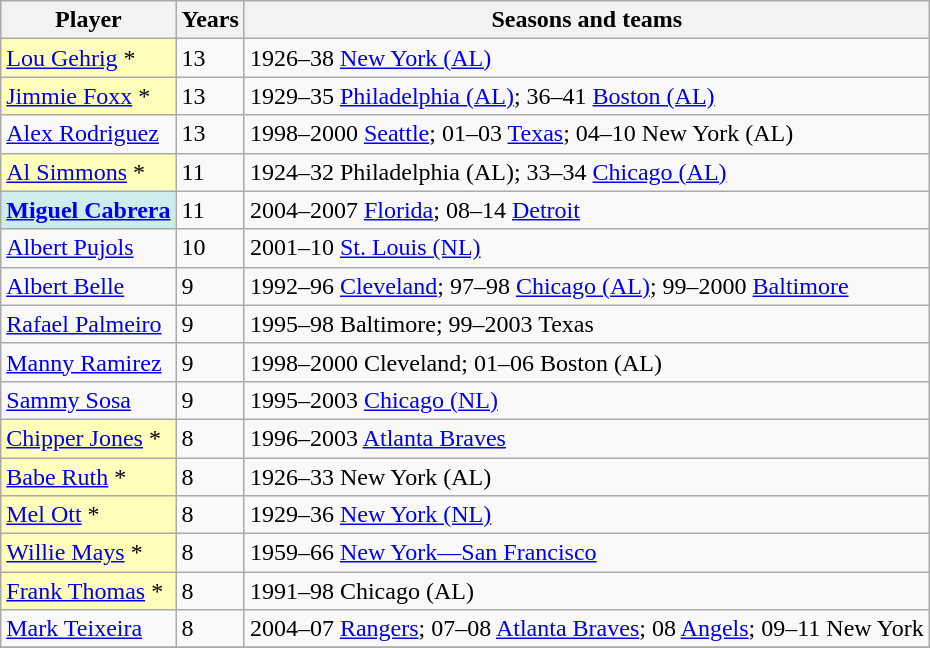<table class="wikitable">
<tr>
<th>Player</th>
<th>Years</th>
<th>Seasons and teams</th>
</tr>
<tr>
<td style="background-color:#ffffbb"><a href='#'>Lou Gehrig</a> *</td>
<td>13</td>
<td>1926–38 <a href='#'>New York (AL)</a></td>
</tr>
<tr>
<td style="background-color:#ffffbb"><a href='#'>Jimmie Foxx</a> *</td>
<td>13</td>
<td>1929–35 <a href='#'>Philadelphia (AL)</a>;  36–41 <a href='#'>Boston (AL)</a></td>
</tr>
<tr>
<td><a href='#'>Alex Rodriguez</a></td>
<td>13</td>
<td>1998–2000 <a href='#'>Seattle</a>;  01–03 <a href='#'>Texas</a>;  04–10 New York (AL)</td>
</tr>
<tr>
<td style="background-color:#ffffbb"><a href='#'>Al Simmons</a> *</td>
<td>11</td>
<td>1924–32 Philadelphia (AL); 33–34 <a href='#'>Chicago (AL)</a></td>
</tr>
<tr>
<td style="background-color:#cfecec"><strong><a href='#'>Miguel Cabrera</a></strong></td>
<td>11</td>
<td>2004–2007 <a href='#'>Florida</a>; 08–14 <a href='#'>Detroit</a></td>
</tr>
<tr>
<td><a href='#'>Albert Pujols</a></td>
<td>10</td>
<td>2001–10 <a href='#'>St. Louis (NL)</a></td>
</tr>
<tr>
<td><a href='#'>Albert Belle</a></td>
<td>9</td>
<td>1992–96 <a href='#'>Cleveland</a>; 97–98 <a href='#'>Chicago (AL)</a>; 99–2000 <a href='#'>Baltimore</a></td>
</tr>
<tr>
<td><a href='#'>Rafael Palmeiro</a></td>
<td>9</td>
<td>1995–98 Baltimore;  99–2003 Texas</td>
</tr>
<tr>
<td><a href='#'>Manny Ramirez</a></td>
<td>9</td>
<td>1998–2000 Cleveland;  01–06 Boston (AL)</td>
</tr>
<tr>
<td><a href='#'>Sammy Sosa</a></td>
<td>9</td>
<td>1995–2003 <a href='#'>Chicago (NL)</a></td>
</tr>
<tr>
<td style="background-color:#ffffbb"><a href='#'>Chipper Jones</a> *</td>
<td>8</td>
<td>1996–2003 <a href='#'>Atlanta Braves</a></td>
</tr>
<tr>
<td style="background-color:#ffffbb"><a href='#'>Babe Ruth</a> *</td>
<td>8</td>
<td>1926–33 New York (AL)</td>
</tr>
<tr>
<td style="background-color:#ffffbb"><a href='#'>Mel Ott</a> *</td>
<td>8</td>
<td>1929–36 <a href='#'>New York (NL)</a></td>
</tr>
<tr>
<td style="background-color:#ffffbb"><a href='#'>Willie Mays</a> *</td>
<td>8</td>
<td>1959–66 <a href='#'>New York—San Francisco</a></td>
</tr>
<tr>
<td style="background-color:#ffffbb"><a href='#'>Frank Thomas</a> *</td>
<td>8</td>
<td>1991–98 Chicago (AL)</td>
</tr>
<tr>
<td><a href='#'>Mark Teixeira</a></td>
<td>8</td>
<td>2004–07 <a href='#'>Rangers</a>; 07–08 <a href='#'>Atlanta Braves</a>; 08 <a href='#'>Angels</a>; 09–11 New York</td>
</tr>
<tr>
</tr>
</table>
